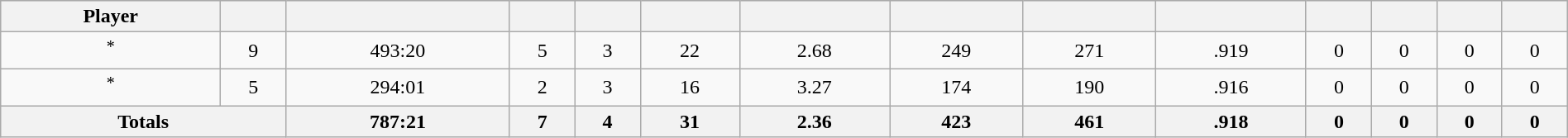<table class="wikitable sortable" style="width:100%;">
<tr style="text-align:center; background:#ddd;">
<th>Player</th>
<th></th>
<th></th>
<th></th>
<th></th>
<th></th>
<th></th>
<th></th>
<th></th>
<th></th>
<th></th>
<th></th>
<th></th>
<th></th>
</tr>
<tr align=center>
<td style=white-space:nowrap><sup>*</sup></td>
<td>9</td>
<td>493:20</td>
<td>5</td>
<td>3</td>
<td>22</td>
<td>2.68</td>
<td>249</td>
<td>271</td>
<td>.919</td>
<td>0</td>
<td>0</td>
<td>0</td>
<td>0</td>
</tr>
<tr align=center>
<td style=white-space:nowrap><sup>*</sup></td>
<td>5</td>
<td>294:01</td>
<td>2</td>
<td>3</td>
<td>16</td>
<td>3.27</td>
<td>174</td>
<td>190</td>
<td>.916</td>
<td>0</td>
<td>0</td>
<td>0</td>
<td>0</td>
</tr>
<tr class="unsortable">
<th colspan=2>Totals</th>
<th>787:21</th>
<th>7</th>
<th>4</th>
<th>31</th>
<th>2.36</th>
<th>423</th>
<th>461</th>
<th>.918</th>
<th>0</th>
<th>0</th>
<th>0</th>
<th>0</th>
</tr>
</table>
